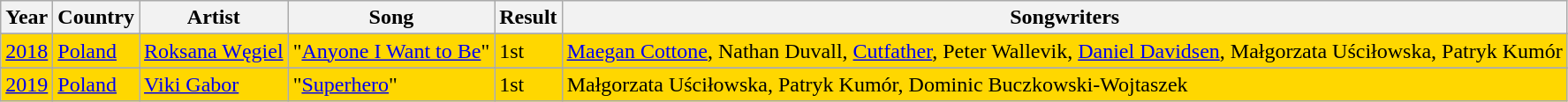<table class="wikitable">
<tr>
<th>Year</th>
<th>Country</th>
<th>Artist</th>
<th>Song</th>
<th>Result</th>
<th>Songwriters</th>
</tr>
<tr>
</tr>
<tr bgcolor="gold">
<td><a href='#'>2018</a></td>
<td> <a href='#'>Poland</a></td>
<td><a href='#'>Roksana Węgiel</a></td>
<td>"<a href='#'>Anyone I Want to Be</a>"</td>
<td>1st</td>
<td><a href='#'>Maegan Cottone</a>, Nathan Duvall, <a href='#'>Cutfather</a>, Peter Wallevik, <a href='#'>Daniel Davidsen</a>, Małgorzata Uściłowska, Patryk Kumór</td>
</tr>
<tr>
</tr>
<tr bgcolor="gold">
<td><a href='#'>2019</a></td>
<td> <a href='#'>Poland</a></td>
<td><a href='#'>Viki Gabor</a></td>
<td>"<a href='#'>Superhero</a>"</td>
<td>1st</td>
<td>Małgorzata Uściłowska, Patryk Kumór, Dominic Buczkowski-Wojtaszek</td>
</tr>
</table>
